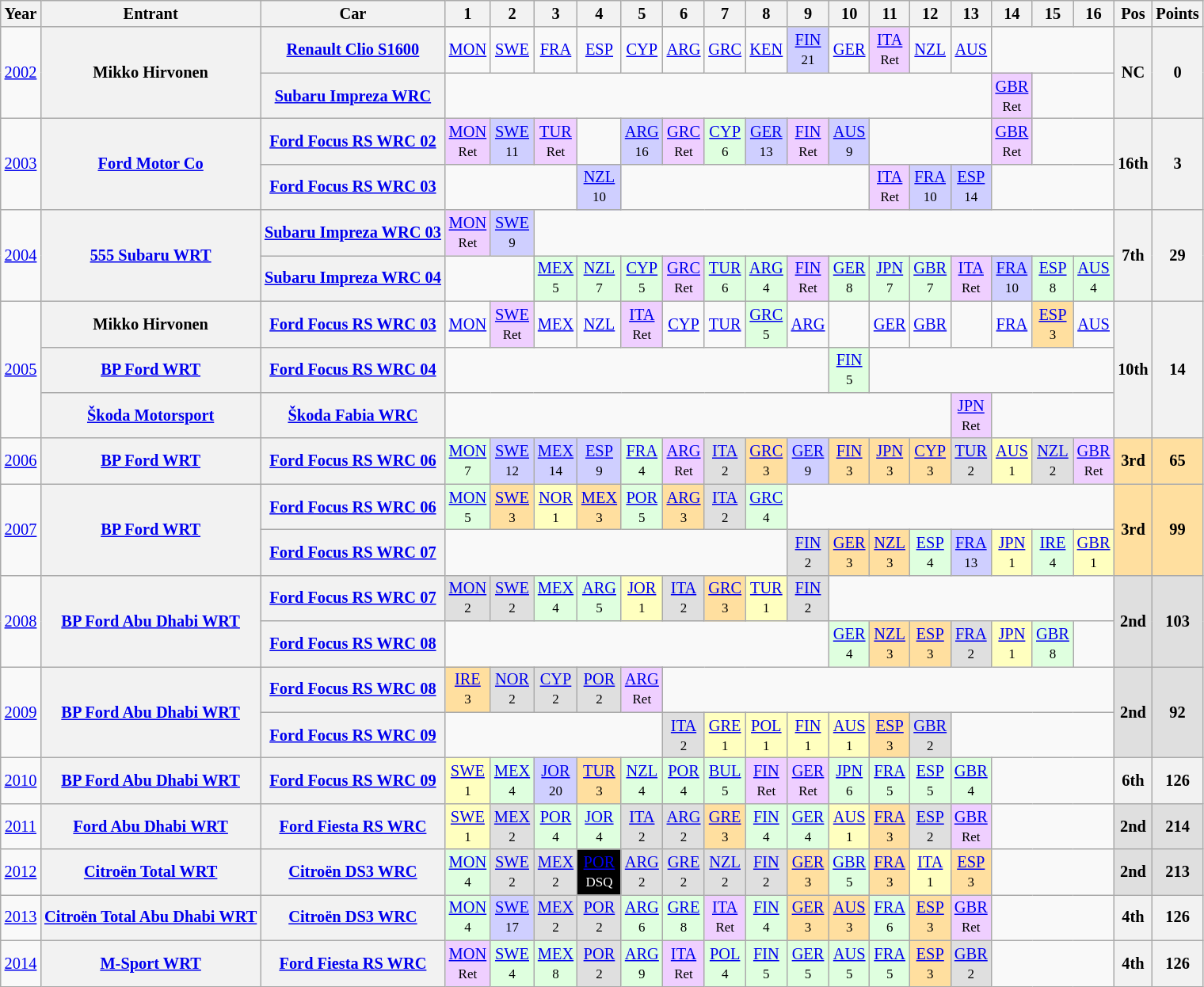<table class="wikitable" style="text-align:center; font-size:85%">
<tr>
<th>Year</th>
<th>Entrant</th>
<th>Car</th>
<th>1</th>
<th>2</th>
<th>3</th>
<th>4</th>
<th>5</th>
<th>6</th>
<th>7</th>
<th>8</th>
<th>9</th>
<th>10</th>
<th>11</th>
<th>12</th>
<th>13</th>
<th>14</th>
<th>15</th>
<th>16</th>
<th>Pos</th>
<th>Points</th>
</tr>
<tr>
<td rowspan=2><a href='#'>2002</a></td>
<th rowspan=2 nowrap>Mikko Hirvonen</th>
<th nowrap><a href='#'>Renault Clio S1600</a></th>
<td><a href='#'>MON</a></td>
<td><a href='#'>SWE</a></td>
<td><a href='#'>FRA</a></td>
<td><a href='#'>ESP</a></td>
<td><a href='#'>CYP</a></td>
<td><a href='#'>ARG</a></td>
<td><a href='#'>GRC</a></td>
<td><a href='#'>KEN</a></td>
<td style="background:#CFCFFF;"><a href='#'>FIN</a><br><small>21</small></td>
<td><a href='#'>GER</a></td>
<td style="background:#EFCFFF;"><a href='#'>ITA</a><br><small>Ret</small></td>
<td><a href='#'>NZL</a></td>
<td><a href='#'>AUS</a></td>
<td colspan=3></td>
<th rowspan=2>NC</th>
<th rowspan=2>0</th>
</tr>
<tr>
<th nowrap><a href='#'>Subaru Impreza WRC</a></th>
<td colspan=13></td>
<td style="background:#EFCFFF;"><a href='#'>GBR</a><br><small>Ret</small></td>
<td colspan=2></td>
</tr>
<tr>
<td rowspan=2><a href='#'>2003</a></td>
<th rowspan=2 nowrap><a href='#'>Ford Motor Co</a></th>
<th nowrap><a href='#'>Ford Focus RS WRC 02</a></th>
<td style="background:#EFCFFF;"><a href='#'>MON</a><br><small>Ret</small></td>
<td style="background:#CFCFFF;"><a href='#'>SWE</a><br><small>11</small></td>
<td style="background:#EFCFFF;"><a href='#'>TUR</a><br><small>Ret</small></td>
<td></td>
<td style="background:#CFCFFF;"><a href='#'>ARG</a><br><small>16</small></td>
<td style="background:#EFCFFF;"><a href='#'>GRC</a><br><small>Ret</small></td>
<td style="background:#DFFFDF;"><a href='#'>CYP</a><br><small>6</small></td>
<td style="background:#CFCFFF;"><a href='#'>GER</a><br><small>13</small></td>
<td style="background:#EFCFFF;"><a href='#'>FIN</a><br><small>Ret</small></td>
<td style="background:#CFCFFF;"><a href='#'>AUS</a><br><small>9</small></td>
<td colspan=3></td>
<td style="background:#EFCFFF;"><a href='#'>GBR</a><br><small>Ret</small></td>
<td colspan=2></td>
<th rowspan=2>16th</th>
<th rowspan=2>3</th>
</tr>
<tr>
<th nowrap><a href='#'>Ford Focus RS WRC 03</a></th>
<td colspan=3></td>
<td style="background:#CFCFFF;"><a href='#'>NZL</a><br><small>10</small></td>
<td colspan=6></td>
<td style="background:#EFCFFF;"><a href='#'>ITA</a><br><small>Ret</small></td>
<td style="background:#CFCFFF;"><a href='#'>FRA</a><br><small>10</small></td>
<td style="background:#CFCFFF;"><a href='#'>ESP</a><br><small>14</small></td>
<td colspan=3></td>
</tr>
<tr>
<td rowspan=2><a href='#'>2004</a></td>
<th rowspan=2 nowrap><a href='#'>555 Subaru WRT</a></th>
<th nowrap><a href='#'>Subaru Impreza WRC 03</a></th>
<td style="background:#EFCFFF;"><a href='#'>MON</a><br><small>Ret</small></td>
<td style="background:#CFCFFF;"><a href='#'>SWE</a><br><small>9</small></td>
<td colspan=14></td>
<th rowspan=2>7th</th>
<th rowspan=2>29</th>
</tr>
<tr>
<th nowrap><a href='#'>Subaru Impreza WRC 04</a></th>
<td colspan=2></td>
<td style="background:#DFFFDF;"><a href='#'>MEX</a><br><small>5</small></td>
<td style="background:#DFFFDF;"><a href='#'>NZL</a><br><small>7</small></td>
<td style="background:#DFFFDF;"><a href='#'>CYP</a><br><small>5</small></td>
<td style="background:#EFCFFF;"><a href='#'>GRC</a><br><small>Ret</small></td>
<td style="background:#DFFFDF;"><a href='#'>TUR</a><br><small>6</small></td>
<td style="background:#DFFFDF;"><a href='#'>ARG</a><br><small>4</small></td>
<td style="background:#EFCFFF;"><a href='#'>FIN</a><br><small>Ret</small></td>
<td style="background:#DFFFDF;"><a href='#'>GER</a><br><small>8</small></td>
<td style="background:#DFFFDF;"><a href='#'>JPN</a><br><small>7</small></td>
<td style="background:#DFFFDF;"><a href='#'>GBR</a><br><small>7</small></td>
<td style="background:#EFCFFF;"><a href='#'>ITA</a><br><small>Ret</small></td>
<td style="background:#CFCFFF;"><a href='#'>FRA</a><br><small>10</small></td>
<td style="background:#DFFFDF;"><a href='#'>ESP</a><br><small>8</small></td>
<td style="background:#DFFFDF;"><a href='#'>AUS</a><br><small>4</small></td>
</tr>
<tr>
<td rowspan=3><a href='#'>2005</a></td>
<th nowrap>Mikko Hirvonen</th>
<th nowrap><a href='#'>Ford Focus RS WRC 03</a></th>
<td><a href='#'>MON</a></td>
<td style="background:#EFCFFF;"><a href='#'>SWE</a><br><small>Ret</small></td>
<td><a href='#'>MEX</a></td>
<td><a href='#'>NZL</a></td>
<td style="background:#EFCFFF;"><a href='#'>ITA</a><br><small>Ret</small></td>
<td><a href='#'>CYP</a></td>
<td><a href='#'>TUR</a></td>
<td style="background:#DFFFDF;"><a href='#'>GRC</a><br><small>5</small></td>
<td><a href='#'>ARG</a></td>
<td></td>
<td><a href='#'>GER</a></td>
<td><a href='#'>GBR</a></td>
<td></td>
<td><a href='#'>FRA</a></td>
<td style="background:#FFDF9F;"><a href='#'>ESP</a><br><small>3</small></td>
<td><a href='#'>AUS</a></td>
<th rowspan=3>10th</th>
<th rowspan=3>14</th>
</tr>
<tr>
<th nowrap><a href='#'>BP Ford WRT</a></th>
<th nowrap><a href='#'>Ford Focus RS WRC 04</a></th>
<td colspan=9></td>
<td style="background:#DFFFDF;"><a href='#'>FIN</a><br><small>5</small></td>
<td colspan=6></td>
</tr>
<tr>
<th nowrap><a href='#'>Škoda Motorsport</a></th>
<th nowrap><a href='#'>Škoda Fabia WRC</a></th>
<td colspan=12></td>
<td style="background:#EFCFFF;"><a href='#'>JPN</a><br><small>Ret</small></td>
<td colspan=3></td>
</tr>
<tr>
<td><a href='#'>2006</a></td>
<th nowrap><a href='#'>BP Ford WRT</a></th>
<th nowrap><a href='#'>Ford Focus RS WRC 06</a></th>
<td style="background:#DFFFDF;"><a href='#'>MON</a><br><small>7</small></td>
<td style="background:#CFCFFF;"><a href='#'>SWE</a><br><small>12</small></td>
<td style="background:#CFCFFF;"><a href='#'>MEX</a><br><small>14</small></td>
<td style="background:#CFCFFF;"><a href='#'>ESP</a><br><small>9</small></td>
<td style="background:#DFFFDF;"><a href='#'>FRA</a><br><small>4</small></td>
<td style="background:#EFCFFF;"><a href='#'>ARG</a><br><small>Ret</small></td>
<td style="background:#DFDFDF;"><a href='#'>ITA</a><br><small>2</small></td>
<td style="background:#FFDF9F;"><a href='#'>GRC</a><br><small>3</small></td>
<td style="background:#CFCFFF;"><a href='#'>GER</a><br><small>9</small></td>
<td style="background:#FFDF9F;"><a href='#'>FIN</a><br><small>3</small></td>
<td style="background:#FFDF9F;"><a href='#'>JPN</a><br><small>3</small></td>
<td style="background:#FFDF9F;"><a href='#'>CYP</a><br><small>3</small></td>
<td style="background:#DFDFDF;"><a href='#'>TUR</a><br><small>2</small></td>
<td style="background:#FFFFBF;"><a href='#'>AUS</a><br><small>1</small></td>
<td style="background:#DFDFDF;"><a href='#'>NZL</a><br><small>2</small></td>
<td style="background:#EFCFFF;"><a href='#'>GBR</a><br><small>Ret</small></td>
<td style="background:#FFDF9F;"><strong>3rd</strong></td>
<td style="background:#FFDF9F;"><strong>65</strong></td>
</tr>
<tr>
<td rowspan=2><a href='#'>2007</a></td>
<th rowspan=2 nowrap><a href='#'>BP Ford WRT</a></th>
<th nowrap><a href='#'>Ford Focus RS WRC 06</a></th>
<td style="background:#DFFFDF;"><a href='#'>MON</a><br><small>5</small></td>
<td style="background:#FFDF9F;"><a href='#'>SWE</a><br><small>3</small></td>
<td style="background:#FFFFBF;"><a href='#'>NOR</a><br><small>1</small></td>
<td style="background:#FFDF9F;"><a href='#'>MEX</a><br><small>3</small></td>
<td style="background:#DFFFDF;"><a href='#'>POR</a><br><small>5</small></td>
<td style="background:#FFDF9F;"><a href='#'>ARG</a><br><small>3</small></td>
<td style="background:#DFDFDF;"><a href='#'>ITA</a><br><small>2</small></td>
<td style="background:#DFFFDF;"><a href='#'>GRC</a><br><small>4</small></td>
<td colspan=8></td>
<td rowspan=2 style="background:#FFDF9F;"><strong>3rd</strong></td>
<td rowspan=2 style="background:#FFDF9F;"><strong>99</strong></td>
</tr>
<tr>
<th nowrap><a href='#'>Ford Focus RS WRC 07</a></th>
<td colspan=8></td>
<td style="background:#DFDFDF;"><a href='#'>FIN</a><br><small>2</small></td>
<td style="background:#FFDF9F;"><a href='#'>GER</a><br><small>3</small></td>
<td style="background:#FFDF9F;"><a href='#'>NZL</a><br><small>3</small></td>
<td style="background:#DFFFDF;"><a href='#'>ESP</a><br><small>4</small></td>
<td style="background:#CFCFFF;"><a href='#'>FRA</a><br><small>13</small></td>
<td style="background:#FFFFBF;"><a href='#'>JPN</a><br><small>1</small></td>
<td style="background:#DFFFDF;"><a href='#'>IRE</a><br><small>4</small></td>
<td style="background:#FFFFBF;"><a href='#'>GBR</a><br><small>1</small></td>
</tr>
<tr>
<td rowspan=2><a href='#'>2008</a></td>
<th rowspan=2 nowrap><a href='#'>BP Ford Abu Dhabi WRT</a></th>
<th nowrap><a href='#'>Ford Focus RS WRC 07</a></th>
<td style="background:#DFDFDF;"><a href='#'>MON</a><br><small>2</small></td>
<td style="background:#DFDFDF;"><a href='#'>SWE</a><br><small>2</small></td>
<td style="background:#DFFFDF;"><a href='#'>MEX</a><br><small>4</small></td>
<td style="background:#DFFFDF;"><a href='#'>ARG</a><br><small>5</small></td>
<td style="background:#FFFFBF;"><a href='#'>JOR</a><br><small>1</small></td>
<td style="background:#DFDFDF;"><a href='#'>ITA</a><br><small>2</small></td>
<td style="background:#FFDF9F;"><a href='#'>GRC</a><br><small>3</small></td>
<td style="background:#FFFFBF;"><a href='#'>TUR</a><br><small>1</small></td>
<td style="background:#DFDFDF;"><a href='#'>FIN</a><br><small>2</small></td>
<td colspan=7></td>
<td rowspan=2 style="background:#DFDFDF;"><strong>2nd</strong></td>
<td rowspan=2 style="background:#DFDFDF;"><strong>103</strong></td>
</tr>
<tr>
<th nowrap><a href='#'>Ford Focus RS WRC 08</a></th>
<td colspan=9></td>
<td style="background:#DFFFDF;"><a href='#'>GER</a><br><small>4</small></td>
<td style="background:#FFDF9F;"><a href='#'>NZL</a><br><small>3</small></td>
<td style="background:#FFDF9F;"><a href='#'>ESP</a><br><small>3</small></td>
<td style="background:#DFDFDF;"><a href='#'>FRA</a><br><small>2</small></td>
<td style="background:#FFFFBF;"><a href='#'>JPN</a><br><small>1</small></td>
<td style="background:#DFFFDF;"><a href='#'>GBR</a><br><small>8</small></td>
<td></td>
</tr>
<tr>
<td rowspan=2><a href='#'>2009</a></td>
<th rowspan=2 nowrap><a href='#'>BP Ford Abu Dhabi WRT</a></th>
<th nowrap><a href='#'>Ford Focus RS WRC 08</a></th>
<td style="background:#FFDF9F;"><a href='#'>IRE</a><br><small>3</small></td>
<td style="background:#DFDFDF;"><a href='#'>NOR</a><br><small>2</small></td>
<td style="background:#DFDFDF;"><a href='#'>CYP</a><br><small>2</small></td>
<td style="background:#DFDFDF;"><a href='#'>POR</a><br><small>2</small></td>
<td style="background:#EFCFFF;"><a href='#'>ARG</a><br><small>Ret</small></td>
<td colspan=11></td>
<td rowspan=2 style="background:#DFDFDF;"><strong>2nd</strong></td>
<td rowspan=2 style="background:#DFDFDF;"><strong>92</strong></td>
</tr>
<tr>
<th nowrap><a href='#'>Ford Focus RS WRC 09</a></th>
<td colspan=5></td>
<td style="background:#DFDFDF;"><a href='#'>ITA</a><br><small>2</small></td>
<td style="background:#FFFFBF;"><a href='#'>GRE</a><br><small>1</small></td>
<td style="background:#FFFFBF;"><a href='#'>POL</a><br><small>1</small></td>
<td style="background:#FFFFBF;"><a href='#'>FIN</a><br><small>1</small></td>
<td style="background:#FFFFBF;"><a href='#'>AUS</a><br><small>1</small></td>
<td style="background:#FFDF9F;"><a href='#'>ESP</a><br><small>3</small></td>
<td style="background:#DFDFDF;"><a href='#'>GBR</a><br><small>2</small></td>
<td colspan=4></td>
</tr>
<tr>
<td><a href='#'>2010</a></td>
<th nowrap><a href='#'>BP Ford Abu Dhabi WRT</a></th>
<th nowrap><a href='#'>Ford Focus RS WRC 09</a></th>
<td style="background:#FFFFBF;"><a href='#'>SWE</a><br><small>1</small></td>
<td style="background:#DFFFDF;"><a href='#'>MEX</a><br><small>4</small></td>
<td style="background:#CFCFFF;"><a href='#'>JOR</a><br><small>20</small></td>
<td style="background:#FFDF9F;"><a href='#'>TUR</a><br><small>3</small></td>
<td style="background:#DFFFDF;"><a href='#'>NZL</a><br><small>4</small></td>
<td style="background:#DFFFDF;"><a href='#'>POR</a><br><small>4</small></td>
<td style="background:#DFFFDF;"><a href='#'>BUL</a><br><small>5</small></td>
<td style="background:#EFCFFF;"><a href='#'>FIN</a><br><small>Ret</small></td>
<td style="background:#EFCFFF;"><a href='#'>GER</a><br><small>Ret</small></td>
<td style="background:#DFFFDF;"><a href='#'>JPN</a><br><small>6</small></td>
<td style="background:#DFFFDF;"><a href='#'>FRA</a><br><small>5</small></td>
<td style="background:#DFFFDF;"><a href='#'>ESP</a><br><small>5</small></td>
<td style="background:#DFFFDF;"><a href='#'>GBR</a><br><small>4</small></td>
<td colspan=3></td>
<th>6th</th>
<th>126</th>
</tr>
<tr>
<td><a href='#'>2011</a></td>
<th nowrap><a href='#'>Ford Abu Dhabi WRT</a></th>
<th nowrap><a href='#'>Ford Fiesta RS WRC</a></th>
<td style="background:#FFFFBF;"><a href='#'>SWE</a><br><small>1</small></td>
<td style="background:#DFDFDF;"><a href='#'>MEX</a><br><small>2</small></td>
<td style="background:#DFFFDF;"><a href='#'>POR</a><br><small>4</small></td>
<td style="background:#DFFFDF;"><a href='#'>JOR</a><br><small>4</small></td>
<td style="background:#DFDFDF;"><a href='#'>ITA</a><br><small>2</small></td>
<td style="background:#DFDFDF;"><a href='#'>ARG</a><br><small>2</small></td>
<td style="background:#FFDF9F;"><a href='#'>GRE</a><br><small>3</small></td>
<td style="background:#DFFFDF;"><a href='#'>FIN</a><br><small>4</small></td>
<td style="background:#DFFFDF;"><a href='#'>GER</a><br><small>4</small></td>
<td style="background:#FFFFBF;"><a href='#'>AUS</a><br><small>1</small></td>
<td style="background:#FFDF9F;"><a href='#'>FRA</a><br><small>3</small></td>
<td style="background:#DFDFDF;"><a href='#'>ESP</a><br><small>2</small></td>
<td style="background:#EFCFFF;"><a href='#'>GBR</a><br><small>Ret</small></td>
<td colspan=3></td>
<td style="background:#DFDFDF;"><strong>2nd</strong></td>
<td style="background:#DFDFDF;"><strong>214</strong></td>
</tr>
<tr>
<td><a href='#'>2012</a></td>
<th nowrap><a href='#'>Citroën Total WRT</a></th>
<th nowrap><a href='#'>Citroën DS3 WRC</a></th>
<td style="background:#DFFFDF;"><a href='#'>MON</a><br><small>4</small></td>
<td style="background:#DFDFDF;"><a href='#'>SWE</a><br><small>2</small></td>
<td style="background:#DFDFDF;"><a href='#'>MEX</a><br><small>2</small></td>
<td style="background:#000000; color:white"><a href='#'><span>POR</span></a><br><small>DSQ</small></td>
<td style="background:#DFDFDF;"><a href='#'>ARG</a><br><small>2</small></td>
<td style="background:#DFDFDF;"><a href='#'>GRE</a><br><small>2</small></td>
<td style="background:#DFDFDF;"><a href='#'>NZL</a><br><small>2</small></td>
<td style="background:#DFDFDF;"><a href='#'>FIN</a><br><small>2</small></td>
<td style="background:#FFDF9F;"><a href='#'>GER</a><br><small>3</small></td>
<td style="background:#DFFFDF;"><a href='#'>GBR</a><br><small>5</small></td>
<td style="background:#FFDF9F;"><a href='#'>FRA</a><br><small>3</small></td>
<td style="background:#FFFFBF;"><a href='#'>ITA</a><br><small>1</small></td>
<td style="background:#FFDF9F;"><a href='#'>ESP</a><br><small>3</small></td>
<td colspan=3></td>
<td style="background:#DFDFDF;"><strong>2nd</strong></td>
<td style="background:#DFDFDF;"><strong>213</strong></td>
</tr>
<tr>
<td><a href='#'>2013</a></td>
<th nowrap><a href='#'>Citroën Total Abu Dhabi WRT</a></th>
<th nowrap><a href='#'>Citroën DS3 WRC</a></th>
<td style="background:#DFFFDF;"><a href='#'>MON</a><br><small>4</small></td>
<td style="background:#CFCFFF;"><a href='#'>SWE</a><br><small>17</small></td>
<td style="background:#DFDFDF;"><a href='#'>MEX</a><br><small>2</small></td>
<td style="background:#DFDFDF;"><a href='#'>POR</a><br><small>2</small></td>
<td style="background:#DFFFDF;"><a href='#'>ARG</a><br><small>6</small></td>
<td style="background:#DFFFDF;"><a href='#'>GRE</a><br><small>8</small></td>
<td style="background:#EFCFFF;"><a href='#'>ITA</a><br><small>Ret</small></td>
<td style="background:#DFFFDF;"><a href='#'>FIN</a><br><small>4</small></td>
<td style="background:#FFDF9F;"><a href='#'>GER</a><br><small>3</small></td>
<td style="background:#FFDF9F;"><a href='#'>AUS</a><br><small>3</small></td>
<td style="background:#DFFFDF;"><a href='#'>FRA</a><br><small>6</small></td>
<td style="background:#FFDF9F;"><a href='#'>ESP</a><br><small>3</small></td>
<td style="background:#EFCFFF;"><a href='#'>GBR</a><br><small>Ret</small></td>
<td colspan=3></td>
<th>4th</th>
<th>126</th>
</tr>
<tr>
<td><a href='#'>2014</a></td>
<th nowrap><a href='#'>M-Sport WRT</a></th>
<th nowrap><a href='#'>Ford Fiesta RS WRC</a></th>
<td style="background:#EFCFFF;"><a href='#'>MON</a><br><small>Ret</small></td>
<td style="background:#DFFFDF;"><a href='#'>SWE</a><br><small>4</small></td>
<td style="background:#DFFFDF;"><a href='#'>MEX</a><br><small>8</small></td>
<td style="background:#DFDFDF;"><a href='#'>POR</a><br><small>2</small></td>
<td style="background:#DFFFDF;"><a href='#'>ARG</a><br><small>9</small></td>
<td style="background:#EFCFFF;"><a href='#'>ITA</a><br><small>Ret</small></td>
<td style="background:#DFFFDF;"><a href='#'>POL</a><br><small>4</small></td>
<td style="background:#DFFFDF;"><a href='#'>FIN</a><br><small>5</small></td>
<td style="background:#DFFFDF;"><a href='#'>GER</a><br><small>5</small></td>
<td style="background:#DFFFDF;"><a href='#'>AUS</a><br><small>5</small></td>
<td style="background:#DFFFDF;"><a href='#'>FRA</a><br><small>5</small></td>
<td style="background:#FFDF9F;"><a href='#'>ESP</a><br><small>3</small></td>
<td style="background:#DFDFDF;"><a href='#'>GBR</a><br><small>2</small></td>
<td colspan=3></td>
<th>4th</th>
<th>126</th>
</tr>
</table>
